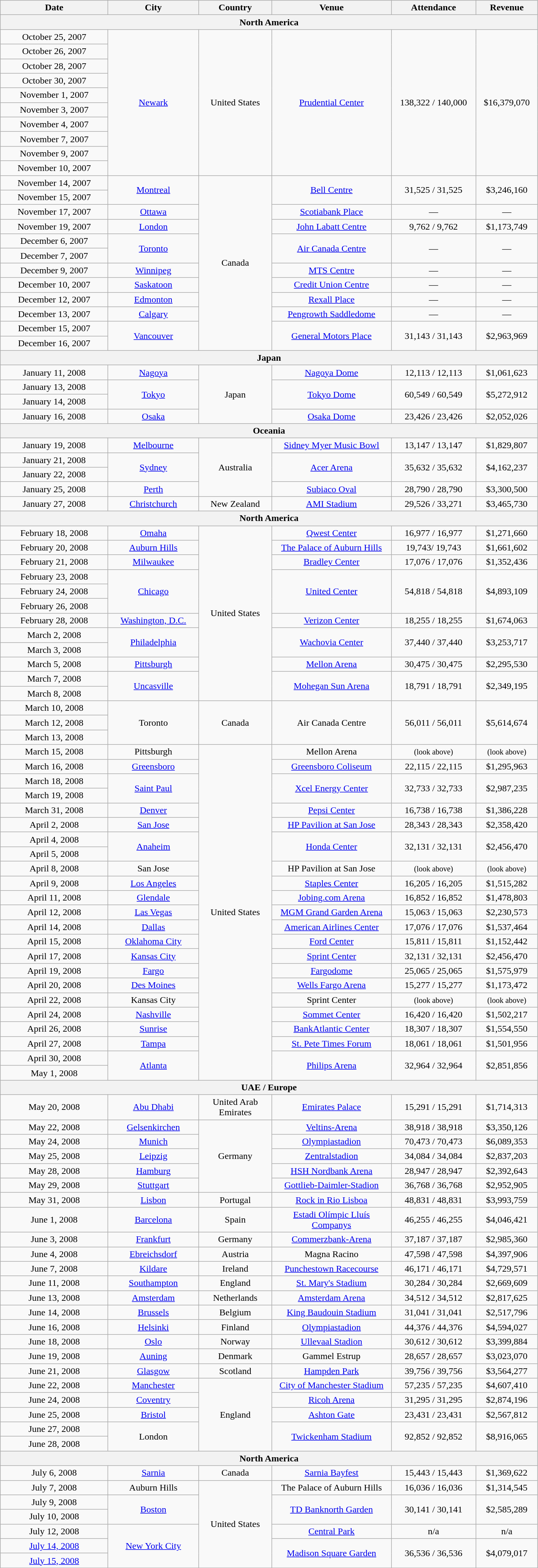<table class="wikitable" style="text-align:center;">
<tr>
<th style="width:180px;">Date</th>
<th style="width:150px;">City</th>
<th style="width:120px;">Country</th>
<th style="width:200px;">Venue</th>
<th style="width:140px;">Attendance</th>
<th style="width:100px;">Revenue</th>
</tr>
<tr>
<th colspan="6">North America</th>
</tr>
<tr>
<td>October 25, 2007</td>
<td rowspan="10"><a href='#'>Newark</a></td>
<td rowspan="10">United States</td>
<td rowspan="10"><a href='#'>Prudential Center</a></td>
<td rowspan="10">138,322 / 140,000</td>
<td rowspan="10">$16,379,070</td>
</tr>
<tr>
<td>October 26, 2007</td>
</tr>
<tr>
<td>October 28, 2007</td>
</tr>
<tr>
<td>October 30, 2007</td>
</tr>
<tr>
<td>November 1, 2007</td>
</tr>
<tr>
<td>November 3, 2007</td>
</tr>
<tr>
<td>November 4, 2007</td>
</tr>
<tr>
<td>November 7, 2007</td>
</tr>
<tr>
<td>November 9, 2007</td>
</tr>
<tr>
<td>November 10, 2007</td>
</tr>
<tr>
<td>November 14, 2007</td>
<td rowspan="2"><a href='#'>Montreal</a></td>
<td rowspan="12">Canada</td>
<td rowspan="2"><a href='#'>Bell Centre</a></td>
<td rowspan="2">31,525 / 31,525</td>
<td rowspan="2">$3,246,160</td>
</tr>
<tr>
<td>November 15, 2007</td>
</tr>
<tr>
<td>November 17, 2007</td>
<td><a href='#'>Ottawa</a></td>
<td><a href='#'>Scotiabank Place</a></td>
<td>—</td>
<td>—</td>
</tr>
<tr>
<td>November 19, 2007</td>
<td><a href='#'>London</a></td>
<td><a href='#'>John Labatt Centre</a></td>
<td>9,762 / 9,762</td>
<td>$1,173,749</td>
</tr>
<tr>
<td>December 6, 2007</td>
<td rowspan="2"><a href='#'>Toronto</a></td>
<td rowspan="2"><a href='#'>Air Canada Centre</a></td>
<td rowspan="2">—</td>
<td rowspan="2">—</td>
</tr>
<tr>
<td>December 7, 2007</td>
</tr>
<tr>
<td>December 9, 2007</td>
<td><a href='#'>Winnipeg</a></td>
<td><a href='#'>MTS Centre</a></td>
<td>—</td>
<td>—</td>
</tr>
<tr>
<td>December 10, 2007</td>
<td><a href='#'>Saskatoon</a></td>
<td><a href='#'>Credit Union Centre</a></td>
<td>—</td>
<td>—</td>
</tr>
<tr>
<td>December 12, 2007</td>
<td><a href='#'>Edmonton</a></td>
<td><a href='#'>Rexall Place</a></td>
<td>—</td>
<td>—</td>
</tr>
<tr>
<td>December 13, 2007</td>
<td><a href='#'>Calgary</a></td>
<td><a href='#'>Pengrowth Saddledome</a></td>
<td>—</td>
<td>—</td>
</tr>
<tr>
<td>December 15, 2007</td>
<td rowspan="2"><a href='#'>Vancouver</a></td>
<td rowspan="2"><a href='#'>General Motors Place</a></td>
<td rowspan="2">31,143 / 31,143</td>
<td rowspan="2">$2,963,969</td>
</tr>
<tr>
<td>December 16, 2007</td>
</tr>
<tr>
<th colspan="6">Japan</th>
</tr>
<tr>
<td>January 11, 2008</td>
<td><a href='#'>Nagoya</a></td>
<td rowspan="4">Japan</td>
<td><a href='#'>Nagoya Dome</a></td>
<td>12,113 / 12,113</td>
<td>$1,061,623</td>
</tr>
<tr>
<td>January 13, 2008</td>
<td rowspan="2"><a href='#'>Tokyo</a></td>
<td rowspan="2"><a href='#'>Tokyo Dome</a></td>
<td rowspan="2">60,549 / 60,549</td>
<td rowspan="2">$5,272,912</td>
</tr>
<tr>
<td>January 14, 2008</td>
</tr>
<tr>
<td>January 16, 2008</td>
<td><a href='#'>Osaka</a></td>
<td><a href='#'>Osaka Dome</a></td>
<td>23,426 / 23,426</td>
<td>$2,052,026</td>
</tr>
<tr>
<th colspan="6">Oceania</th>
</tr>
<tr>
<td>January 19, 2008</td>
<td><a href='#'>Melbourne</a></td>
<td rowspan="4">Australia</td>
<td><a href='#'>Sidney Myer Music Bowl</a></td>
<td>13,147 / 13,147</td>
<td>$1,829,807</td>
</tr>
<tr>
<td>January 21, 2008</td>
<td rowspan="2"><a href='#'>Sydney</a></td>
<td rowspan="2"><a href='#'>Acer Arena</a></td>
<td rowspan="2">35,632 / 35,632</td>
<td rowspan="2">$4,162,237</td>
</tr>
<tr>
<td>January 22, 2008</td>
</tr>
<tr>
<td>January 25, 2008</td>
<td><a href='#'>Perth</a></td>
<td><a href='#'>Subiaco Oval</a></td>
<td>28,790 / 28,790</td>
<td>$3,300,500</td>
</tr>
<tr>
<td>January 27, 2008</td>
<td><a href='#'>Christchurch</a></td>
<td>New Zealand</td>
<td><a href='#'>AMI Stadium</a></td>
<td>29,526 / 33,271</td>
<td>$3,465,730</td>
</tr>
<tr>
<th colspan="7">North America</th>
</tr>
<tr>
<td>February 18, 2008</td>
<td><a href='#'>Omaha</a></td>
<td rowspan="12">United States</td>
<td><a href='#'>Qwest Center</a></td>
<td>16,977 / 16,977</td>
<td>$1,271,660</td>
</tr>
<tr>
<td>February 20, 2008</td>
<td><a href='#'>Auburn Hills</a></td>
<td><a href='#'>The Palace of Auburn Hills</a></td>
<td>19,743/ 19,743</td>
<td>$1,661,602</td>
</tr>
<tr>
<td>February 21, 2008</td>
<td><a href='#'>Milwaukee</a></td>
<td><a href='#'>Bradley Center</a></td>
<td>17,076 / 17,076</td>
<td>$1,352,436</td>
</tr>
<tr>
<td>February 23, 2008</td>
<td rowspan="3"><a href='#'>Chicago</a></td>
<td rowspan="3"><a href='#'>United Center</a></td>
<td rowspan="3">54,818 / 54,818</td>
<td rowspan="3">$4,893,109</td>
</tr>
<tr>
<td>February 24, 2008</td>
</tr>
<tr>
<td>February 26, 2008</td>
</tr>
<tr>
<td>February 28, 2008</td>
<td><a href='#'>Washington, D.C.</a></td>
<td><a href='#'>Verizon Center</a></td>
<td>18,255 / 18,255</td>
<td>$1,674,063</td>
</tr>
<tr>
<td>March 2, 2008</td>
<td rowspan="2"><a href='#'>Philadelphia</a></td>
<td rowspan="2"><a href='#'>Wachovia Center</a></td>
<td rowspan="2">37,440 / 37,440</td>
<td rowspan="2">$3,253,717</td>
</tr>
<tr>
<td>March 3, 2008</td>
</tr>
<tr>
<td>March 5, 2008</td>
<td><a href='#'>Pittsburgh</a></td>
<td><a href='#'>Mellon Arena</a></td>
<td>30,475 / 30,475</td>
<td>$2,295,530</td>
</tr>
<tr>
<td>March 7, 2008</td>
<td rowspan="2"><a href='#'>Uncasville</a></td>
<td rowspan="2"><a href='#'>Mohegan Sun Arena</a></td>
<td rowspan="2">18,791 / 18,791</td>
<td rowspan="2">$2,349,195</td>
</tr>
<tr>
<td>March 8, 2008</td>
</tr>
<tr>
<td>March 10, 2008</td>
<td rowspan="3">Toronto</td>
<td rowspan="3">Canada</td>
<td rowspan="3">Air Canada Centre</td>
<td rowspan="3">56,011 / 56,011</td>
<td rowspan="3">$5,614,674</td>
</tr>
<tr>
<td>March 12, 2008</td>
</tr>
<tr>
<td>March 13, 2008</td>
</tr>
<tr>
<td>March 15, 2008</td>
<td>Pittsburgh</td>
<td rowspan="23">United States</td>
<td>Mellon Arena</td>
<td><small>(look above)</small></td>
<td><small>(look above)</small></td>
</tr>
<tr>
<td>March 16, 2008</td>
<td><a href='#'>Greensboro</a></td>
<td><a href='#'>Greensboro Coliseum</a></td>
<td>22,115 / 22,115</td>
<td>$1,295,963</td>
</tr>
<tr>
<td>March 18, 2008</td>
<td rowspan="2"><a href='#'>Saint Paul</a></td>
<td rowspan="2"><a href='#'>Xcel Energy Center</a></td>
<td rowspan="2">32,733 / 32,733</td>
<td rowspan="2">$2,987,235</td>
</tr>
<tr>
<td>March 19, 2008</td>
</tr>
<tr>
<td>March 31, 2008</td>
<td><a href='#'>Denver</a></td>
<td><a href='#'>Pepsi Center</a></td>
<td>16,738 / 16,738</td>
<td>$1,386,228</td>
</tr>
<tr>
<td>April 2, 2008</td>
<td><a href='#'>San Jose</a></td>
<td><a href='#'>HP Pavilion at San Jose</a></td>
<td>28,343 / 28,343</td>
<td>$2,358,420</td>
</tr>
<tr>
<td>April 4, 2008</td>
<td rowspan="2"><a href='#'>Anaheim</a></td>
<td rowspan="2"><a href='#'>Honda Center</a></td>
<td rowspan="2">32,131 / 32,131</td>
<td rowspan="2">$2,456,470</td>
</tr>
<tr>
<td>April 5, 2008</td>
</tr>
<tr>
<td>April 8, 2008</td>
<td>San Jose</td>
<td>HP Pavilion at San Jose</td>
<td><small>(look above)</small></td>
<td><small>(look above)</small></td>
</tr>
<tr>
<td>April 9, 2008</td>
<td><a href='#'>Los Angeles</a></td>
<td><a href='#'>Staples Center</a></td>
<td>16,205 / 16,205</td>
<td>$1,515,282</td>
</tr>
<tr>
<td>April 11, 2008</td>
<td><a href='#'>Glendale</a></td>
<td><a href='#'>Jobing.com Arena</a></td>
<td>16,852 / 16,852</td>
<td>$1,478,803</td>
</tr>
<tr>
<td>April 12, 2008</td>
<td><a href='#'>Las Vegas</a></td>
<td><a href='#'>MGM Grand Garden Arena</a></td>
<td>15,063 / 15,063</td>
<td>$2,230,573</td>
</tr>
<tr>
<td>April 14, 2008</td>
<td><a href='#'>Dallas</a></td>
<td><a href='#'>American Airlines Center</a></td>
<td>17,076 / 17,076</td>
<td>$1,537,464</td>
</tr>
<tr>
<td>April 15, 2008</td>
<td><a href='#'>Oklahoma City</a></td>
<td><a href='#'>Ford Center</a></td>
<td>15,811 / 15,811</td>
<td>$1,152,442</td>
</tr>
<tr>
<td>April 17, 2008</td>
<td><a href='#'>Kansas City</a></td>
<td><a href='#'>Sprint Center</a></td>
<td>32,131 / 32,131</td>
<td>$2,456,470</td>
</tr>
<tr>
<td>April 19, 2008</td>
<td><a href='#'>Fargo</a></td>
<td><a href='#'>Fargodome</a></td>
<td>25,065 / 25,065</td>
<td>$1,575,979</td>
</tr>
<tr>
<td>April 20, 2008</td>
<td><a href='#'>Des Moines</a></td>
<td><a href='#'>Wells Fargo Arena</a></td>
<td>15,277 / 15,277</td>
<td>$1,173,472</td>
</tr>
<tr>
<td>April 22, 2008</td>
<td>Kansas City</td>
<td>Sprint Center</td>
<td><small>(look above)</small></td>
<td><small>(look above)</small></td>
</tr>
<tr>
<td>April 24, 2008</td>
<td><a href='#'>Nashville</a></td>
<td><a href='#'>Sommet Center</a></td>
<td>16,420 / 16,420</td>
<td>$1,502,217</td>
</tr>
<tr>
<td>April 26, 2008</td>
<td><a href='#'>Sunrise</a></td>
<td><a href='#'>BankAtlantic Center</a></td>
<td>18,307 / 18,307</td>
<td>$1,554,550</td>
</tr>
<tr>
<td>April 27, 2008</td>
<td><a href='#'>Tampa</a></td>
<td><a href='#'>St. Pete Times Forum</a></td>
<td>18,061 / 18,061</td>
<td>$1,501,956</td>
</tr>
<tr>
<td>April 30, 2008</td>
<td rowspan="2"><a href='#'>Atlanta</a></td>
<td rowspan="2"><a href='#'>Philips Arena</a></td>
<td rowspan="2">32,964 / 32,964</td>
<td rowspan="2">$2,851,856</td>
</tr>
<tr>
<td>May 1, 2008</td>
</tr>
<tr>
<th colspan="6">UAE / Europe</th>
</tr>
<tr>
<td>May 20, 2008</td>
<td><a href='#'>Abu Dhabi</a></td>
<td>United Arab Emirates</td>
<td><a href='#'>Emirates Palace</a></td>
<td>15,291 / 15,291</td>
<td>$1,714,313</td>
</tr>
<tr>
<td>May 22, 2008</td>
<td><a href='#'>Gelsenkirchen</a></td>
<td rowspan="5">Germany</td>
<td><a href='#'>Veltins-Arena</a></td>
<td>38,918 / 38,918</td>
<td>$3,350,126</td>
</tr>
<tr>
<td>May 24, 2008</td>
<td><a href='#'>Munich</a></td>
<td><a href='#'>Olympiastadion</a></td>
<td>70,473 / 70,473</td>
<td>$6,089,353</td>
</tr>
<tr>
<td>May 25, 2008</td>
<td><a href='#'>Leipzig</a></td>
<td><a href='#'>Zentralstadion</a></td>
<td>34,084 / 34,084</td>
<td>$2,837,203</td>
</tr>
<tr>
<td>May 28, 2008</td>
<td><a href='#'>Hamburg</a></td>
<td><a href='#'>HSH Nordbank Arena</a></td>
<td>28,947 / 28,947</td>
<td>$2,392,643</td>
</tr>
<tr>
<td>May 29, 2008</td>
<td><a href='#'>Stuttgart</a></td>
<td><a href='#'>Gottlieb-Daimler-Stadion</a></td>
<td>36,768 / 36,768</td>
<td>$2,952,905</td>
</tr>
<tr>
<td>May 31, 2008</td>
<td><a href='#'>Lisbon</a></td>
<td>Portugal</td>
<td><a href='#'>Rock in Rio Lisboa</a></td>
<td>48,831 / 48,831</td>
<td>$3,993,759</td>
</tr>
<tr>
<td>June 1, 2008</td>
<td><a href='#'>Barcelona</a></td>
<td>Spain</td>
<td><a href='#'>Estadi Olímpic Lluís Companys</a></td>
<td>46,255 / 46,255</td>
<td>$4,046,421</td>
</tr>
<tr>
<td>June 3, 2008</td>
<td><a href='#'>Frankfurt</a></td>
<td>Germany</td>
<td><a href='#'>Commerzbank-Arena</a></td>
<td>37,187 / 37,187</td>
<td>$2,985,360</td>
</tr>
<tr>
<td>June 4, 2008</td>
<td><a href='#'>Ebreichsdorf</a></td>
<td>Austria</td>
<td>Magna Racino</td>
<td>47,598 / 47,598</td>
<td>$4,397,906</td>
</tr>
<tr>
<td>June 7, 2008</td>
<td><a href='#'>Kildare</a></td>
<td>Ireland</td>
<td><a href='#'>Punchestown Racecourse</a></td>
<td>46,171 / 46,171</td>
<td>$4,729,571</td>
</tr>
<tr>
<td>June 11, 2008</td>
<td><a href='#'>Southampton</a></td>
<td>England</td>
<td><a href='#'>St. Mary's Stadium</a></td>
<td>30,284 / 30,284</td>
<td>$2,669,609</td>
</tr>
<tr>
<td>June 13, 2008</td>
<td><a href='#'>Amsterdam</a></td>
<td>Netherlands</td>
<td><a href='#'>Amsterdam Arena</a></td>
<td>34,512 / 34,512</td>
<td>$2,817,625</td>
</tr>
<tr>
<td>June 14, 2008</td>
<td><a href='#'>Brussels</a></td>
<td>Belgium</td>
<td><a href='#'>King Baudouin Stadium</a></td>
<td>31,041 / 31,041</td>
<td>$2,517,796</td>
</tr>
<tr>
<td>June 16, 2008</td>
<td><a href='#'>Helsinki</a></td>
<td>Finland</td>
<td><a href='#'>Olympiastadion</a></td>
<td>44,376 / 44,376</td>
<td>$4,594,027</td>
</tr>
<tr>
<td>June 18, 2008</td>
<td><a href='#'>Oslo</a></td>
<td>Norway</td>
<td><a href='#'>Ullevaal Stadion</a></td>
<td>30,612 / 30,612</td>
<td>$3,399,884</td>
</tr>
<tr>
<td>June 19, 2008</td>
<td><a href='#'>Auning</a></td>
<td>Denmark</td>
<td>Gammel Estrup</td>
<td>28,657 / 28,657</td>
<td>$3,023,070</td>
</tr>
<tr>
<td>June 21, 2008</td>
<td><a href='#'>Glasgow</a></td>
<td>Scotland</td>
<td><a href='#'>Hampden Park</a></td>
<td>39,756 / 39,756</td>
<td>$3,564,277</td>
</tr>
<tr>
<td>June 22, 2008</td>
<td><a href='#'>Manchester</a></td>
<td rowspan="5">England</td>
<td><a href='#'>City of Manchester Stadium</a></td>
<td>57,235 / 57,235</td>
<td>$4,607,410</td>
</tr>
<tr>
<td>June 24, 2008</td>
<td><a href='#'>Coventry</a></td>
<td><a href='#'>Ricoh Arena</a></td>
<td>31,295 / 31,295</td>
<td>$2,874,196</td>
</tr>
<tr>
<td>June 25, 2008</td>
<td><a href='#'>Bristol</a></td>
<td><a href='#'>Ashton Gate</a></td>
<td>23,431 / 23,431</td>
<td>$2,567,812</td>
</tr>
<tr>
<td>June 27, 2008</td>
<td rowspan="2">London</td>
<td rowspan="2"><a href='#'>Twickenham Stadium</a></td>
<td rowspan="2">92,852 / 92,852</td>
<td rowspan="2">$8,916,065</td>
</tr>
<tr>
<td>June 28, 2008</td>
</tr>
<tr>
<th colspan="6">North America</th>
</tr>
<tr>
<td>July 6, 2008</td>
<td><a href='#'>Sarnia</a></td>
<td>Canada</td>
<td><a href='#'>Sarnia Bayfest</a></td>
<td>15,443 / 15,443</td>
<td>$1,369,622</td>
</tr>
<tr>
<td>July 7, 2008</td>
<td>Auburn Hills</td>
<td rowspan="8">United States</td>
<td>The Palace of Auburn Hills</td>
<td>16,036 / 16,036</td>
<td>$1,314,545</td>
</tr>
<tr>
<td>July 9, 2008</td>
<td rowspan="2"><a href='#'>Boston</a></td>
<td rowspan="2"><a href='#'>TD Banknorth Garden</a></td>
<td rowspan="2">30,141 / 30,141</td>
<td rowspan="2">$2,585,289</td>
</tr>
<tr>
<td>July 10, 2008</td>
</tr>
<tr>
<td>July 12, 2008</td>
<td rowspan="3"><a href='#'>New York City</a></td>
<td><a href='#'>Central Park</a></td>
<td>n/a</td>
<td>n/a</td>
</tr>
<tr>
<td><a href='#'>July 14, 2008</a></td>
<td rowspan="2"><a href='#'>Madison Square Garden</a></td>
<td rowspan="2">36,536 / 36,536</td>
<td rowspan="2">$4,079,017</td>
</tr>
<tr>
<td><a href='#'>July 15, 2008</a></td>
</tr>
<tr>
</tr>
</table>
